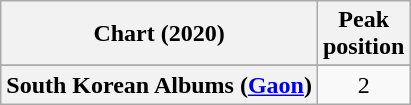<table class="wikitable sortable plainrowheaders" style="text-align:center">
<tr>
<th scope="col">Chart (2020)</th>
<th scope="col">Peak<br>position</th>
</tr>
<tr>
</tr>
<tr>
<th scope="row">South Korean Albums (<a href='#'>Gaon</a>)</th>
<td>2</td>
</tr>
</table>
